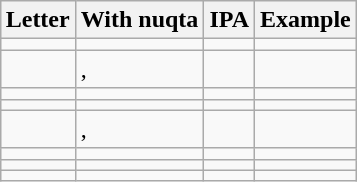<table class="wikitable" align="right">
<tr>
<th>Letter</th>
<th>With nuqta</th>
<th>IPA</th>
<th>Example</th>
</tr>
<tr>
<td></td>
<td></td>
<td></td>
<td></td>
</tr>
<tr>
<td></td>
<td>, </td>
<td></td>
<td></td>
</tr>
<tr>
<td></td>
<td></td>
<td></td>
<td></td>
</tr>
<tr>
<td></td>
<td></td>
<td></td>
<td></td>
</tr>
<tr>
<td></td>
<td>, </td>
<td></td>
<td></td>
</tr>
<tr>
<td></td>
<td></td>
<td></td>
<td></td>
</tr>
<tr>
<td></td>
<td></td>
<td></td>
<td></td>
</tr>
<tr>
<td></td>
<td></td>
<td></td>
<td></td>
</tr>
</table>
